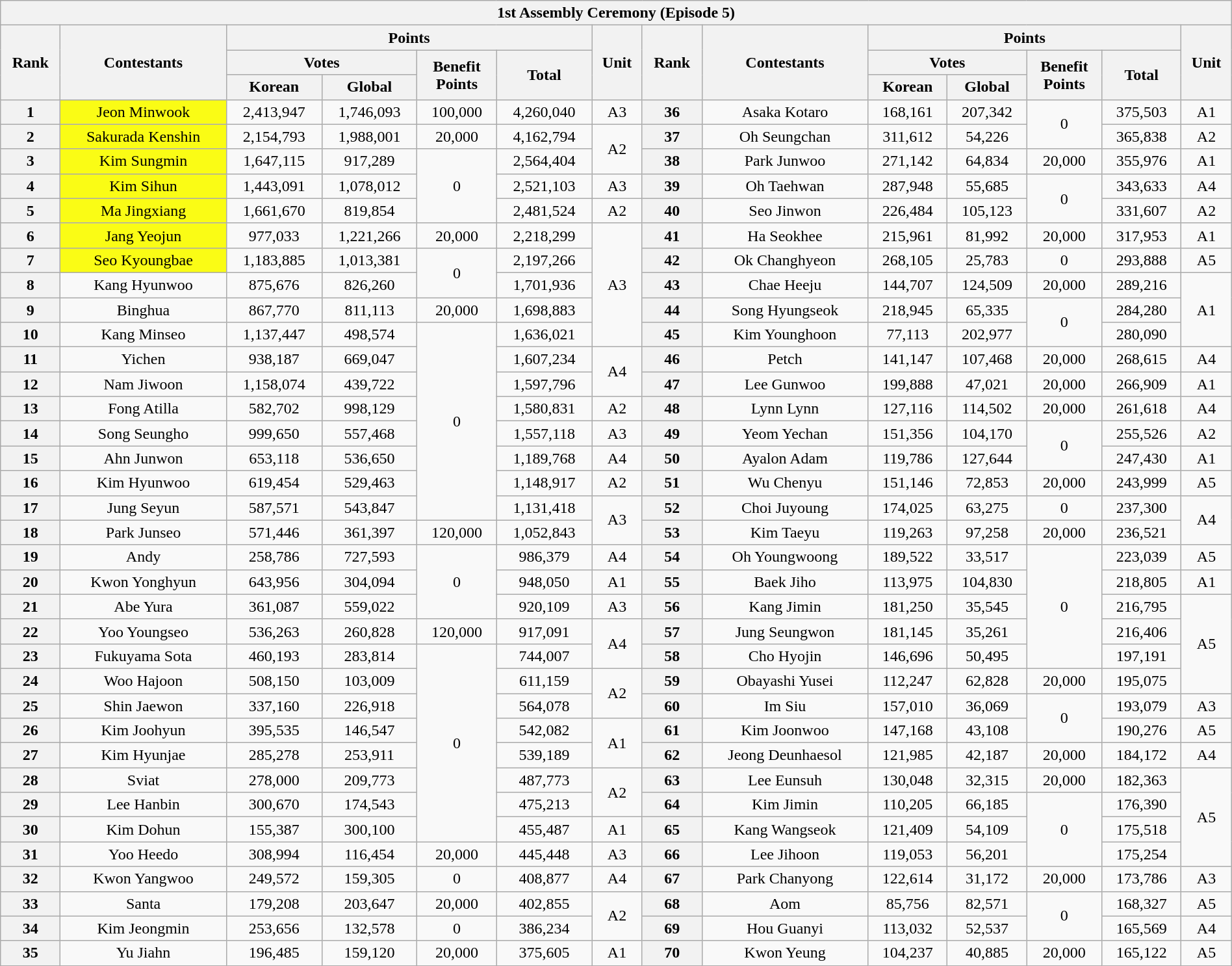<table class="wikitable sortable mw-collapsible mw-collapsed collapsible" style="text-align:center; width:100%">
<tr>
<th colspan="14">1st Assembly Ceremony (Episode 5)</th>
</tr>
<tr>
<th rowspan="3">Rank</th>
<th rowspan="3">Contestants</th>
<th colspan="4">Points</th>
<th rowspan="3">Unit</th>
<th rowspan="3">Rank</th>
<th rowspan="3">Contestants</th>
<th colspan="4">Points</th>
<th rowspan="3">Unit</th>
</tr>
<tr>
<th colspan="2">Votes</th>
<th rowspan="2">Benefit <br>Points</th>
<th rowspan="2">Total</th>
<th colspan="2">Votes</th>
<th rowspan="2">Benefit <br>Points</th>
<th rowspan="2">Total</th>
</tr>
<tr>
<th>Korean</th>
<th>Global</th>
<th>Korean</th>
<th>Global</th>
</tr>
<tr>
<th>1</th>
<td style="background:#fafc15">Jeon Minwook</td>
<td>2,413,947</td>
<td>1,746,093</td>
<td>100,000</td>
<td>4,260,040</td>
<td>A3</td>
<th>36</th>
<td>Asaka Kotaro</td>
<td>168,161</td>
<td>207,342</td>
<td rowspan="2">0</td>
<td>375,503</td>
<td>A1</td>
</tr>
<tr>
<th>2</th>
<td style="background:#fafc15">Sakurada Kenshin</td>
<td>2,154,793</td>
<td>1,988,001</td>
<td>20,000</td>
<td>4,162,794</td>
<td rowspan="2">A2</td>
<th>37</th>
<td>Oh Seungchan</td>
<td>311,612</td>
<td>54,226</td>
<td>365,838</td>
<td>A2</td>
</tr>
<tr>
<th>3</th>
<td style="background:#fafc15">Kim Sungmin</td>
<td>1,647,115</td>
<td>917,289</td>
<td rowspan="3">0</td>
<td>2,564,404</td>
<th>38</th>
<td>Park Junwoo</td>
<td>271,142</td>
<td>64,834</td>
<td>20,000</td>
<td>355,976</td>
<td>A1</td>
</tr>
<tr>
<th>4</th>
<td style="background:#fafc15">Kim Sihun</td>
<td>1,443,091</td>
<td>1,078,012</td>
<td>2,521,103</td>
<td>A3</td>
<th>39</th>
<td>Oh Taehwan</td>
<td>287,948</td>
<td>55,685</td>
<td rowspan="2">0</td>
<td>343,633</td>
<td>A4</td>
</tr>
<tr>
<th>5</th>
<td style="background:#fafc15">Ma Jingxiang</td>
<td>1,661,670</td>
<td>819,854</td>
<td>2,481,524</td>
<td>A2</td>
<th>40</th>
<td>Seo Jinwon</td>
<td>226,484</td>
<td>105,123</td>
<td>331,607</td>
<td>A2</td>
</tr>
<tr>
<th>6</th>
<td style="background:#fafc15">Jang Yeojun</td>
<td>977,033</td>
<td>1,221,266</td>
<td>20,000</td>
<td>2,218,299</td>
<td rowspan="5">A3</td>
<th>41</th>
<td>Ha Seokhee</td>
<td>215,961</td>
<td>81,992</td>
<td>20,000</td>
<td>317,953</td>
<td>A1</td>
</tr>
<tr>
<th>7</th>
<td style="background:#fafc15">Seo Kyoungbae</td>
<td>1,183,885</td>
<td>1,013,381</td>
<td rowspan="2">0</td>
<td>2,197,266</td>
<th>42</th>
<td>Ok Changhyeon</td>
<td>268,105</td>
<td>25,783</td>
<td>0</td>
<td>293,888</td>
<td>A5</td>
</tr>
<tr>
<th>8</th>
<td>Kang Hyunwoo</td>
<td>875,676</td>
<td>826,260</td>
<td>1,701,936</td>
<th>43</th>
<td>Chae Heeju</td>
<td>144,707</td>
<td>124,509</td>
<td>20,000</td>
<td>289,216</td>
<td rowspan="3">A1</td>
</tr>
<tr>
<th>9</th>
<td>Binghua</td>
<td>867,770</td>
<td>811,113</td>
<td>20,000</td>
<td>1,698,883</td>
<th>44</th>
<td>Song Hyungseok</td>
<td>218,945</td>
<td>65,335</td>
<td rowspan="2">0</td>
<td>284,280</td>
</tr>
<tr>
<th>10</th>
<td>Kang Minseo</td>
<td>1,137,447</td>
<td>498,574</td>
<td rowspan="8">0</td>
<td>1,636,021</td>
<th>45</th>
<td>Kim Younghoon</td>
<td>77,113</td>
<td>202,977</td>
<td>280,090</td>
</tr>
<tr>
<th>11</th>
<td>Yichen</td>
<td>938,187</td>
<td>669,047</td>
<td>1,607,234</td>
<td rowspan="2">A4</td>
<th>46</th>
<td>Petch</td>
<td>141,147</td>
<td>107,468</td>
<td>20,000</td>
<td>268,615</td>
<td>A4</td>
</tr>
<tr>
<th>12</th>
<td>Nam Jiwoon</td>
<td>1,158,074</td>
<td>439,722</td>
<td>1,597,796</td>
<th>47</th>
<td>Lee Gunwoo</td>
<td>199,888</td>
<td>47,021</td>
<td>20,000</td>
<td>266,909</td>
<td>A1</td>
</tr>
<tr>
<th>13</th>
<td>Fong Atilla</td>
<td>582,702</td>
<td>998,129</td>
<td>1,580,831</td>
<td>A2</td>
<th>48</th>
<td>Lynn Lynn</td>
<td>127,116</td>
<td>114,502</td>
<td>20,000</td>
<td>261,618</td>
<td>A4</td>
</tr>
<tr>
<th>14</th>
<td>Song Seungho</td>
<td>999,650</td>
<td>557,468</td>
<td>1,557,118</td>
<td>A3</td>
<th>49</th>
<td>Yeom Yechan</td>
<td>151,356</td>
<td>104,170</td>
<td rowspan="2">0</td>
<td>255,526</td>
<td>A2</td>
</tr>
<tr>
<th>15</th>
<td>Ahn Junwon</td>
<td>653,118</td>
<td>536,650</td>
<td>1,189,768</td>
<td>A4</td>
<th>50</th>
<td>Ayalon Adam</td>
<td>119,786</td>
<td>127,644</td>
<td>247,430</td>
<td>A1</td>
</tr>
<tr>
<th>16</th>
<td>Kim Hyunwoo</td>
<td>619,454</td>
<td>529,463</td>
<td>1,148,917</td>
<td>A2</td>
<th>51</th>
<td>Wu Chenyu</td>
<td>151,146</td>
<td>72,853</td>
<td>20,000</td>
<td>243,999</td>
<td>A5</td>
</tr>
<tr>
<th>17</th>
<td>Jung Seyun</td>
<td>587,571</td>
<td>543,847</td>
<td>1,131,418</td>
<td rowspan="2">A3</td>
<th>52</th>
<td>Choi Juyoung</td>
<td>174,025</td>
<td>63,275</td>
<td>0</td>
<td>237,300</td>
<td rowspan="2">A4</td>
</tr>
<tr>
<th>18</th>
<td>Park Junseo</td>
<td>571,446</td>
<td>361,397</td>
<td>120,000</td>
<td>1,052,843</td>
<th>53</th>
<td>Kim Taeyu</td>
<td>119,263</td>
<td>97,258</td>
<td>20,000</td>
<td>236,521</td>
</tr>
<tr>
<th>19</th>
<td>Andy</td>
<td>258,786</td>
<td>727,593</td>
<td rowspan="3">0</td>
<td>986,379</td>
<td>A4</td>
<th>54</th>
<td>Oh Youngwoong</td>
<td>189,522</td>
<td>33,517</td>
<td rowspan="5">0</td>
<td>223,039</td>
<td>A5</td>
</tr>
<tr>
<th>20</th>
<td>Kwon Yonghyun</td>
<td>643,956</td>
<td>304,094</td>
<td>948,050</td>
<td>A1</td>
<th>55</th>
<td>Baek Jiho</td>
<td>113,975</td>
<td>104,830</td>
<td>218,805</td>
<td>A1</td>
</tr>
<tr>
<th>21</th>
<td>Abe Yura</td>
<td>361,087</td>
<td>559,022</td>
<td>920,109</td>
<td>A3</td>
<th>56</th>
<td>Kang Jimin</td>
<td>181,250</td>
<td>35,545</td>
<td>216,795</td>
<td rowspan="4">A5</td>
</tr>
<tr>
<th>22</th>
<td>Yoo Youngseo</td>
<td>536,263</td>
<td>260,828</td>
<td>120,000</td>
<td>917,091</td>
<td rowspan="2">A4</td>
<th>57</th>
<td>Jung Seungwon</td>
<td>181,145</td>
<td>35,261</td>
<td>216,406</td>
</tr>
<tr>
<th>23</th>
<td>Fukuyama Sota</td>
<td>460,193</td>
<td>283,814</td>
<td rowspan="8">0</td>
<td>744,007</td>
<th>58</th>
<td>Cho Hyojin</td>
<td>146,696</td>
<td>50,495</td>
<td>197,191</td>
</tr>
<tr>
<th>24</th>
<td>Woo Hajoon</td>
<td>508,150</td>
<td>103,009</td>
<td>611,159</td>
<td rowspan="2">A2</td>
<th>59</th>
<td>Obayashi Yusei</td>
<td>112,247</td>
<td>62,828</td>
<td>20,000</td>
<td>195,075</td>
</tr>
<tr>
<th>25</th>
<td>Shin Jaewon</td>
<td>337,160</td>
<td>226,918</td>
<td>564,078</td>
<th>60</th>
<td>Im Siu</td>
<td>157,010</td>
<td>36,069</td>
<td rowspan="2">0</td>
<td>193,079</td>
<td>A3</td>
</tr>
<tr>
<th>26</th>
<td>Kim Joohyun</td>
<td>395,535</td>
<td>146,547</td>
<td>542,082</td>
<td rowspan="2">A1</td>
<th>61</th>
<td>Kim Joonwoo</td>
<td>147,168</td>
<td>43,108</td>
<td>190,276</td>
<td>A5</td>
</tr>
<tr>
<th>27</th>
<td>Kim Hyunjae</td>
<td>285,278</td>
<td>253,911</td>
<td>539,189</td>
<th>62</th>
<td>Jeong Deunhaesol</td>
<td>121,985</td>
<td>42,187</td>
<td>20,000</td>
<td>184,172</td>
<td>A4</td>
</tr>
<tr>
<th>28</th>
<td>Sviat</td>
<td>278,000</td>
<td>209,773</td>
<td>487,773</td>
<td rowspan="2">A2</td>
<th>63</th>
<td>Lee Eunsuh</td>
<td>130,048</td>
<td>32,315</td>
<td>20,000</td>
<td>182,363</td>
<td rowspan="4">A5</td>
</tr>
<tr>
<th>29</th>
<td>Lee Hanbin</td>
<td>300,670</td>
<td>174,543</td>
<td>475,213</td>
<th>64</th>
<td>Kim Jimin</td>
<td>110,205</td>
<td>66,185</td>
<td rowspan="3">0</td>
<td>176,390</td>
</tr>
<tr>
<th>30</th>
<td>Kim Dohun</td>
<td>155,387</td>
<td>300,100</td>
<td>455,487</td>
<td>A1</td>
<th>65</th>
<td>Kang Wangseok</td>
<td>121,409</td>
<td>54,109</td>
<td>175,518</td>
</tr>
<tr>
<th>31</th>
<td>Yoo Heedo</td>
<td>308,994</td>
<td>116,454</td>
<td>20,000</td>
<td>445,448</td>
<td>A3</td>
<th>66</th>
<td>Lee Jihoon</td>
<td>119,053</td>
<td>56,201</td>
<td>175,254</td>
</tr>
<tr>
<th>32</th>
<td>Kwon Yangwoo</td>
<td>249,572</td>
<td>159,305</td>
<td>0</td>
<td>408,877</td>
<td>A4</td>
<th>67</th>
<td>Park Chanyong</td>
<td>122,614</td>
<td>31,172</td>
<td>20,000</td>
<td>173,786</td>
<td>A3</td>
</tr>
<tr>
<th>33</th>
<td>Santa</td>
<td>179,208</td>
<td>203,647</td>
<td>20,000</td>
<td>402,855</td>
<td rowspan="2">A2</td>
<th>68</th>
<td>Aom</td>
<td>85,756</td>
<td>82,571</td>
<td rowspan="2">0</td>
<td>168,327</td>
<td>A5</td>
</tr>
<tr>
<th>34</th>
<td>Kim Jeongmin</td>
<td>253,656</td>
<td>132,578</td>
<td>0</td>
<td>386,234</td>
<th>69</th>
<td>Hou Guanyi</td>
<td>113,032</td>
<td>52,537</td>
<td>165,569</td>
<td>A4</td>
</tr>
<tr>
<th>35</th>
<td>Yu Jiahn</td>
<td>196,485</td>
<td>159,120</td>
<td>20,000</td>
<td>375,605</td>
<td>A1</td>
<th>70</th>
<td>Kwon Yeung</td>
<td>104,237</td>
<td>40,885</td>
<td>20,000</td>
<td>165,122</td>
<td>A5</td>
</tr>
</table>
